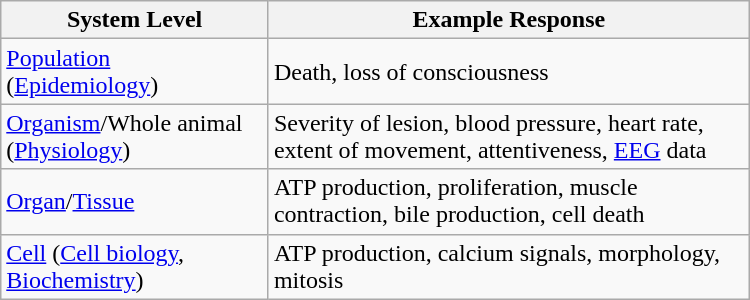<table class="wikitable floatright" width="500" px>
<tr>
<th>System Level</th>
<th>Example Response</th>
</tr>
<tr>
<td><a href='#'>Population</a> (<a href='#'>Epidemiology</a>)</td>
<td>Death, loss of consciousness</td>
</tr>
<tr>
<td><a href='#'>Organism</a>/Whole animal (<a href='#'>Physiology</a>)</td>
<td>Severity of lesion, blood pressure, heart rate, extent of movement, attentiveness, <a href='#'>EEG</a> data</td>
</tr>
<tr>
<td><a href='#'>Organ</a>/<a href='#'>Tissue</a></td>
<td>ATP production, proliferation, muscle contraction, bile production, cell death</td>
</tr>
<tr>
<td><a href='#'>Cell</a> (<a href='#'>Cell biology</a>, <a href='#'>Biochemistry</a>)</td>
<td>ATP production, calcium signals, morphology, mitosis</td>
</tr>
</table>
